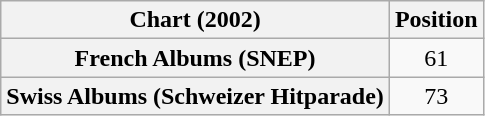<table class="wikitable sortable plainrowheaders" style="text-align:center">
<tr>
<th scope="col">Chart (2002)</th>
<th scope="col">Position</th>
</tr>
<tr>
<th scope="row">French Albums (SNEP)</th>
<td>61</td>
</tr>
<tr>
<th scope="row">Swiss Albums (Schweizer Hitparade)</th>
<td>73</td>
</tr>
</table>
